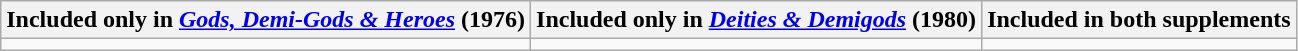<table class="wikitable sortable" style="margins:auto">
<tr>
<th>Included only in <em><a href='#'>Gods, Demi-Gods & Heroes</a></em> (1976)</th>
<th>Included only in <em><a href='#'>Deities & Demigods</a></em> (1980)</th>
<th>Included in both supplements</th>
</tr>
<tr>
<td></td>
<td></td>
<td></td>
</tr>
</table>
